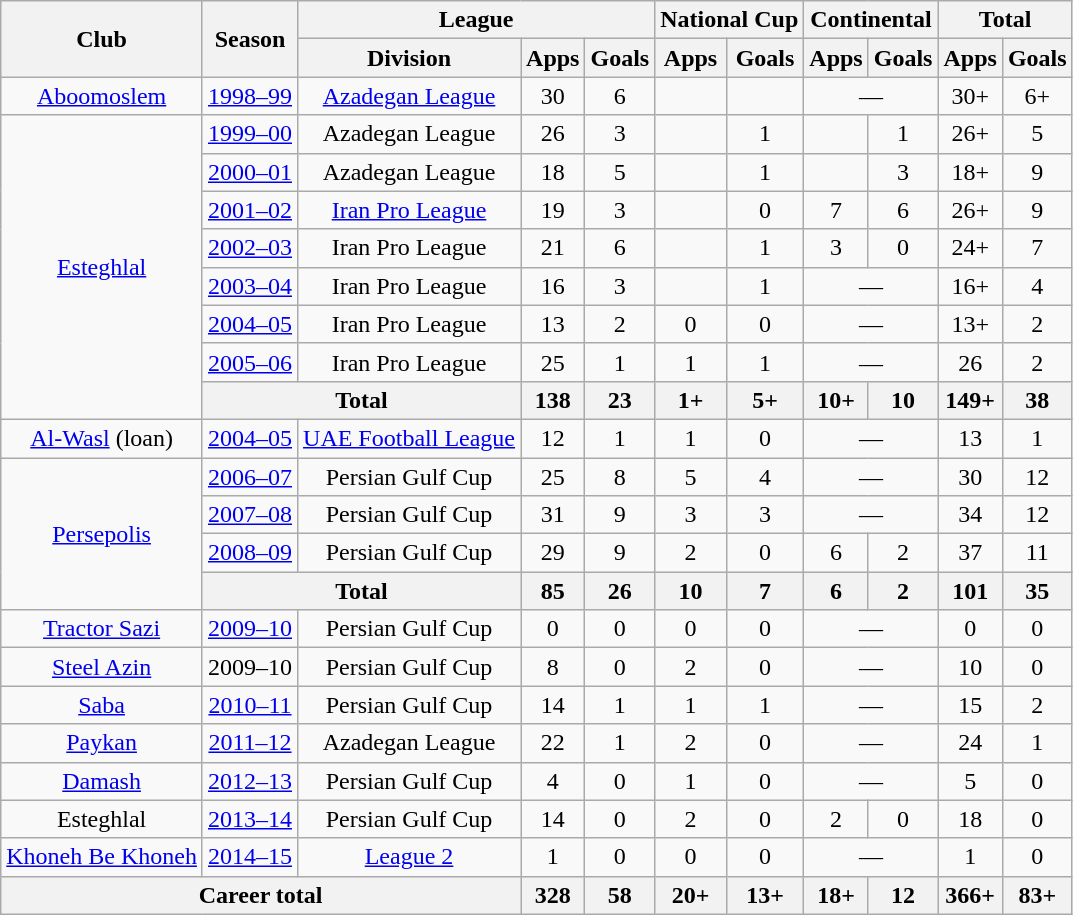<table class="wikitable" style="text-align:center">
<tr>
<th rowspan="2">Club</th>
<th rowspan="2">Season</th>
<th colspan="3">League</th>
<th colspan="2">National Cup</th>
<th colspan="2">Continental</th>
<th colspan="2">Total</th>
</tr>
<tr>
<th>Division</th>
<th>Apps</th>
<th>Goals</th>
<th>Apps</th>
<th>Goals</th>
<th>Apps</th>
<th>Goals</th>
<th>Apps</th>
<th>Goals</th>
</tr>
<tr>
<td><a href='#'>Aboomoslem</a></td>
<td><a href='#'>1998–99</a></td>
<td><a href='#'>Azadegan League</a></td>
<td>30</td>
<td>6</td>
<td></td>
<td></td>
<td colspan="2">—</td>
<td>30+</td>
<td>6+</td>
</tr>
<tr>
<td rowspan="8"><a href='#'>Esteghlal</a></td>
<td><a href='#'>1999–00</a></td>
<td>Azadegan League</td>
<td>26</td>
<td>3</td>
<td></td>
<td>1</td>
<td></td>
<td>1</td>
<td>26+</td>
<td>5</td>
</tr>
<tr>
<td><a href='#'>2000–01</a></td>
<td>Azadegan League</td>
<td>18</td>
<td>5</td>
<td></td>
<td>1</td>
<td></td>
<td>3</td>
<td>18+</td>
<td>9</td>
</tr>
<tr>
<td><a href='#'>2001–02</a></td>
<td><a href='#'>Iran Pro League</a></td>
<td>19</td>
<td>3</td>
<td></td>
<td>0</td>
<td>7</td>
<td>6</td>
<td>26+</td>
<td>9</td>
</tr>
<tr>
<td><a href='#'>2002–03</a></td>
<td>Iran Pro League</td>
<td>21</td>
<td>6</td>
<td></td>
<td>1</td>
<td>3</td>
<td>0</td>
<td>24+</td>
<td>7</td>
</tr>
<tr>
<td><a href='#'>2003–04</a></td>
<td>Iran Pro League</td>
<td>16</td>
<td>3</td>
<td></td>
<td>1</td>
<td colspan="2">—</td>
<td>16+</td>
<td>4</td>
</tr>
<tr>
<td><a href='#'>2004–05</a></td>
<td>Iran Pro League</td>
<td>13</td>
<td>2</td>
<td>0</td>
<td>0</td>
<td colspan="2">—</td>
<td>13+</td>
<td>2</td>
</tr>
<tr>
<td><a href='#'>2005–06</a></td>
<td>Iran Pro League</td>
<td>25</td>
<td>1</td>
<td>1</td>
<td>1</td>
<td colspan="2">—</td>
<td>26</td>
<td>2</td>
</tr>
<tr>
<th colspan="2">Total</th>
<th>138</th>
<th>23</th>
<th>1+</th>
<th>5+</th>
<th>10+</th>
<th>10</th>
<th>149+</th>
<th>38</th>
</tr>
<tr>
<td><a href='#'>Al-Wasl</a> (loan)</td>
<td><a href='#'>2004–05</a></td>
<td><a href='#'>UAE Football League</a></td>
<td>12</td>
<td>1</td>
<td>1</td>
<td>0</td>
<td colspan="2">—</td>
<td>13</td>
<td>1</td>
</tr>
<tr>
<td rowspan="4"><a href='#'>Persepolis</a></td>
<td><a href='#'>2006–07</a></td>
<td>Persian Gulf Cup</td>
<td>25</td>
<td>8</td>
<td>5</td>
<td>4</td>
<td colspan="2">—</td>
<td>30</td>
<td>12</td>
</tr>
<tr>
<td><a href='#'>2007–08</a></td>
<td>Persian Gulf Cup</td>
<td>31</td>
<td>9</td>
<td>3</td>
<td>3</td>
<td colspan="2">—</td>
<td>34</td>
<td>12</td>
</tr>
<tr>
<td><a href='#'>2008–09</a></td>
<td>Persian Gulf Cup</td>
<td>29</td>
<td>9</td>
<td>2</td>
<td>0</td>
<td>6</td>
<td>2</td>
<td>37</td>
<td>11</td>
</tr>
<tr>
<th colspan="2">Total</th>
<th>85</th>
<th>26</th>
<th>10</th>
<th>7</th>
<th>6</th>
<th>2</th>
<th>101</th>
<th>35</th>
</tr>
<tr>
<td><a href='#'>Tractor Sazi</a></td>
<td><a href='#'>2009–10</a></td>
<td>Persian Gulf Cup</td>
<td>0</td>
<td>0</td>
<td>0</td>
<td>0</td>
<td colspan="2">—</td>
<td>0</td>
<td>0</td>
</tr>
<tr>
<td><a href='#'>Steel Azin</a></td>
<td>2009–10</td>
<td>Persian Gulf Cup</td>
<td>8</td>
<td>0</td>
<td>2</td>
<td>0</td>
<td colspan="2">—</td>
<td>10</td>
<td>0</td>
</tr>
<tr>
<td><a href='#'>Saba</a></td>
<td><a href='#'>2010–11</a></td>
<td>Persian Gulf Cup</td>
<td>14</td>
<td>1</td>
<td>1</td>
<td>1</td>
<td colspan="2">—</td>
<td>15</td>
<td>2</td>
</tr>
<tr>
<td><a href='#'>Paykan</a></td>
<td><a href='#'>2011–12</a></td>
<td>Azadegan League</td>
<td>22</td>
<td>1</td>
<td>2</td>
<td>0</td>
<td colspan="2">—</td>
<td>24</td>
<td>1</td>
</tr>
<tr>
<td><a href='#'>Damash</a></td>
<td><a href='#'>2012–13</a></td>
<td>Persian Gulf Cup</td>
<td>4</td>
<td>0</td>
<td>1</td>
<td>0</td>
<td colspan="2">—</td>
<td>5</td>
<td>0</td>
</tr>
<tr>
<td>Esteghlal</td>
<td><a href='#'>2013–14</a></td>
<td>Persian Gulf Cup</td>
<td>14</td>
<td>0</td>
<td>2</td>
<td>0</td>
<td>2</td>
<td>0</td>
<td>18</td>
<td>0</td>
</tr>
<tr>
<td><a href='#'>Khoneh Be Khoneh</a></td>
<td><a href='#'>2014–15</a></td>
<td><a href='#'>League 2</a></td>
<td>1</td>
<td>0</td>
<td>0</td>
<td>0</td>
<td colspan="2">—</td>
<td>1</td>
<td>0</td>
</tr>
<tr>
<th colspan="3">Career total</th>
<th>328</th>
<th>58</th>
<th>20+</th>
<th>13+</th>
<th>18+</th>
<th>12</th>
<th>366+</th>
<th>83+</th>
</tr>
</table>
